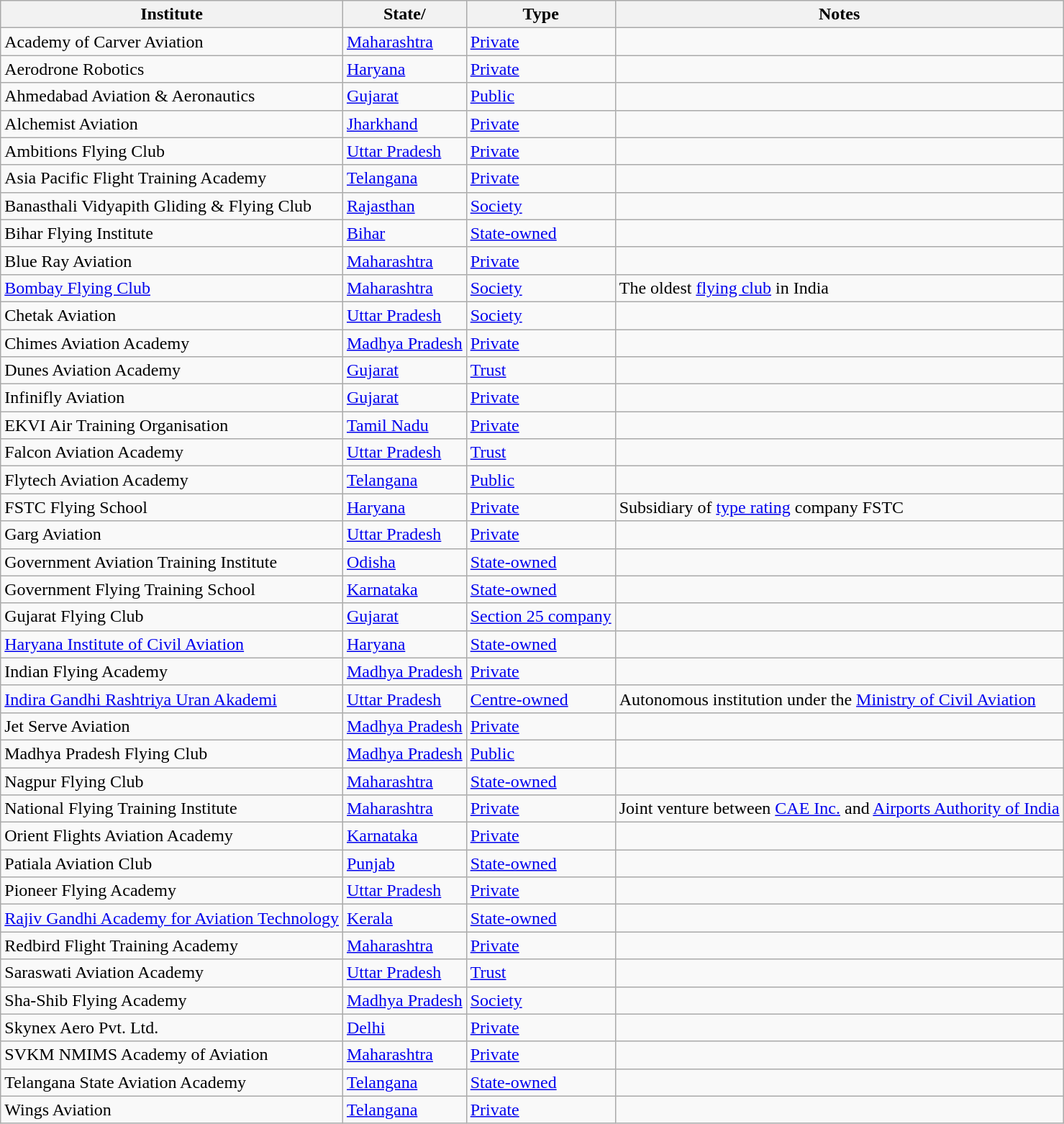<table class="wikitable sortable">
<tr>
<th>Institute</th>
<th>State/</th>
<th>Type</th>
<th class=unsortable>Notes</th>
</tr>
<tr>
<td>Academy of Carver Aviation</td>
<td><a href='#'>Maharashtra</a></td>
<td><a href='#'>Private</a></td>
<td></td>
</tr>
<tr>
<td>Aerodrone Robotics</td>
<td><a href='#'>Haryana</a></td>
<td><a href='#'>Private</a></td>
</tr>
<tr>
<td>Ahmedabad Aviation & Aeronautics</td>
<td><a href='#'>Gujarat</a></td>
<td><a href='#'>Public</a></td>
<td></td>
</tr>
<tr>
<td>Alchemist Aviation</td>
<td><a href='#'>Jharkhand</a></td>
<td><a href='#'>Private</a></td>
<td></td>
</tr>
<tr>
<td>Ambitions Flying Club</td>
<td><a href='#'>Uttar Pradesh</a></td>
<td><a href='#'>Private</a></td>
<td></td>
</tr>
<tr>
<td>Asia Pacific Flight Training Academy</td>
<td><a href='#'>Telangana</a></td>
<td><a href='#'>Private</a></td>
<td></td>
</tr>
<tr>
<td>Banasthali Vidyapith Gliding & Flying Club</td>
<td><a href='#'>Rajasthan</a></td>
<td><a href='#'>Society</a></td>
<td></td>
</tr>
<tr>
<td>Bihar Flying Institute</td>
<td><a href='#'>Bihar</a></td>
<td><a href='#'>State-owned</a></td>
<td></td>
</tr>
<tr>
<td>Blue Ray Aviation</td>
<td><a href='#'>Maharashtra</a></td>
<td><a href='#'>Private</a></td>
<td></td>
</tr>
<tr>
<td><a href='#'>Bombay Flying Club</a></td>
<td><a href='#'>Maharashtra</a></td>
<td><a href='#'>Society</a></td>
<td>The oldest <a href='#'>flying club</a> in India</td>
</tr>
<tr>
<td>Chetak Aviation</td>
<td><a href='#'>Uttar Pradesh</a></td>
<td><a href='#'>Society</a></td>
<td></td>
</tr>
<tr>
<td>Chimes Aviation Academy</td>
<td><a href='#'>Madhya Pradesh</a></td>
<td><a href='#'>Private</a></td>
<td></td>
</tr>
<tr>
<td>Dunes Aviation Academy</td>
<td><a href='#'>Gujarat</a></td>
<td><a href='#'>Trust</a></td>
<td></td>
</tr>
<tr>
<td>Infinifly Aviation</td>
<td><a href='#'>Gujarat</a></td>
<td><a href='#'>Private</a></td>
<td></td>
</tr>
<tr>
<td>EKVI Air Training Organisation</td>
<td><a href='#'>Tamil Nadu</a></td>
<td><a href='#'>Private</a></td>
<td></td>
</tr>
<tr>
<td>Falcon Aviation Academy</td>
<td><a href='#'>Uttar Pradesh</a></td>
<td><a href='#'>Trust</a></td>
<td></td>
</tr>
<tr>
<td>Flytech Aviation Academy</td>
<td><a href='#'>Telangana</a></td>
<td><a href='#'>Public</a></td>
<td></td>
</tr>
<tr>
<td>FSTC Flying School</td>
<td><a href='#'>Haryana</a></td>
<td><a href='#'>Private</a></td>
<td>Subsidiary of <a href='#'>type rating</a> company FSTC</td>
</tr>
<tr>
<td>Garg Aviation</td>
<td><a href='#'>Uttar Pradesh</a></td>
<td><a href='#'>Private</a></td>
<td></td>
</tr>
<tr>
<td>Government Aviation Training Institute</td>
<td><a href='#'>Odisha</a></td>
<td><a href='#'>State-owned</a></td>
<td></td>
</tr>
<tr>
<td>Government Flying Training School</td>
<td><a href='#'>Karnataka</a></td>
<td><a href='#'>State-owned</a></td>
<td></td>
</tr>
<tr>
<td>Gujarat Flying Club</td>
<td><a href='#'>Gujarat</a></td>
<td><a href='#'>Section 25 company</a></td>
<td></td>
</tr>
<tr>
<td><a href='#'>Haryana Institute of Civil Aviation</a></td>
<td><a href='#'>Haryana</a></td>
<td><a href='#'>State-owned</a></td>
<td></td>
</tr>
<tr>
<td>Indian Flying Academy</td>
<td><a href='#'>Madhya Pradesh</a></td>
<td><a href='#'>Private</a></td>
<td></td>
</tr>
<tr>
<td><a href='#'>Indira Gandhi Rashtriya Uran Akademi</a></td>
<td><a href='#'>Uttar Pradesh</a></td>
<td><a href='#'>Centre-owned</a></td>
<td>Autonomous institution under the <a href='#'>Ministry of Civil Aviation</a></td>
</tr>
<tr>
<td>Jet Serve Aviation</td>
<td><a href='#'>Madhya Pradesh</a></td>
<td><a href='#'>Private</a></td>
<td></td>
</tr>
<tr>
<td>Madhya Pradesh Flying Club</td>
<td><a href='#'>Madhya Pradesh</a></td>
<td><a href='#'>Public</a></td>
<td></td>
</tr>
<tr>
<td>Nagpur Flying Club</td>
<td><a href='#'>Maharashtra</a></td>
<td><a href='#'>State-owned</a></td>
<td></td>
</tr>
<tr>
<td>National Flying Training Institute</td>
<td><a href='#'>Maharashtra</a></td>
<td><a href='#'>Private</a></td>
<td>Joint venture between <a href='#'>CAE Inc.</a> and <a href='#'>Airports Authority of India</a></td>
</tr>
<tr>
<td>Orient Flights Aviation Academy</td>
<td><a href='#'>Karnataka</a></td>
<td><a href='#'>Private</a></td>
<td></td>
</tr>
<tr>
<td>Patiala Aviation Club</td>
<td><a href='#'>Punjab</a></td>
<td><a href='#'>State-owned</a></td>
<td></td>
</tr>
<tr>
<td>Pioneer Flying Academy</td>
<td><a href='#'>Uttar Pradesh</a></td>
<td><a href='#'>Private</a></td>
<td></td>
</tr>
<tr>
<td><a href='#'>Rajiv Gandhi Academy for Aviation Technology</a></td>
<td><a href='#'>Kerala</a></td>
<td><a href='#'>State-owned</a></td>
<td></td>
</tr>
<tr>
<td>Redbird Flight Training Academy</td>
<td><a href='#'>Maharashtra</a></td>
<td><a href='#'>Private</a></td>
<td></td>
</tr>
<tr>
<td>Saraswati Aviation Academy</td>
<td><a href='#'>Uttar Pradesh</a></td>
<td><a href='#'>Trust</a></td>
<td></td>
</tr>
<tr>
<td>Sha-Shib Flying Academy</td>
<td><a href='#'>Madhya Pradesh</a></td>
<td><a href='#'>Society</a></td>
<td></td>
</tr>
<tr>
<td>Skynex Aero Pvt. Ltd.</td>
<td><a href='#'>Delhi</a></td>
<td><a href='#'>Private</a></td>
<td></td>
</tr>
<tr>
<td>SVKM NMIMS Academy of Aviation</td>
<td><a href='#'>Maharashtra</a></td>
<td><a href='#'>Private</a></td>
<td></td>
</tr>
<tr>
<td>Telangana State Aviation Academy</td>
<td><a href='#'>Telangana</a></td>
<td><a href='#'>State-owned</a></td>
<td></td>
</tr>
<tr>
<td>Wings Aviation</td>
<td><a href='#'>Telangana</a></td>
<td><a href='#'>Private</a></td>
<td></td>
</tr>
</table>
